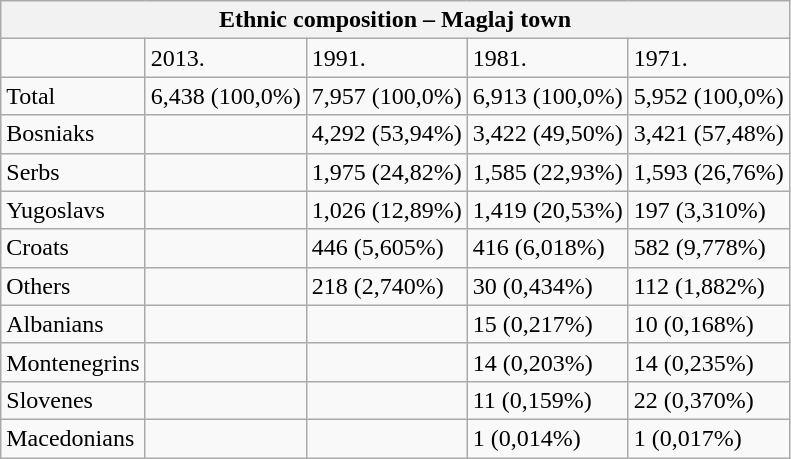<table class="wikitable">
<tr>
<th colspan="8">Ethnic composition – Maglaj town</th>
</tr>
<tr>
<td></td>
<td>2013.</td>
<td>1991.</td>
<td>1981.</td>
<td>1971.</td>
</tr>
<tr>
<td>Total</td>
<td>6,438 (100,0%)</td>
<td>7,957 (100,0%)</td>
<td>6,913 (100,0%)</td>
<td>5,952 (100,0%)</td>
</tr>
<tr>
<td>Bosniaks</td>
<td></td>
<td>4,292 (53,94%)</td>
<td>3,422 (49,50%)</td>
<td>3,421 (57,48%)</td>
</tr>
<tr>
<td>Serbs</td>
<td></td>
<td>1,975 (24,82%)</td>
<td>1,585 (22,93%)</td>
<td>1,593 (26,76%)</td>
</tr>
<tr>
<td>Yugoslavs</td>
<td></td>
<td>1,026 (12,89%)</td>
<td>1,419 (20,53%)</td>
<td>197 (3,310%)</td>
</tr>
<tr>
<td>Croats</td>
<td></td>
<td>446 (5,605%)</td>
<td>416 (6,018%)</td>
<td>582 (9,778%)</td>
</tr>
<tr>
<td>Others</td>
<td></td>
<td>218 (2,740%)</td>
<td>30 (0,434%)</td>
<td>112 (1,882%)</td>
</tr>
<tr>
<td>Albanians</td>
<td></td>
<td></td>
<td>15 (0,217%)</td>
<td>10 (0,168%)</td>
</tr>
<tr>
<td>Montenegrins</td>
<td></td>
<td></td>
<td>14 (0,203%)</td>
<td>14 (0,235%)</td>
</tr>
<tr>
<td>Slovenes</td>
<td></td>
<td></td>
<td>11 (0,159%)</td>
<td>22 (0,370%)</td>
</tr>
<tr>
<td>Macedonians</td>
<td></td>
<td></td>
<td>1 (0,014%)</td>
<td>1 (0,017%)</td>
</tr>
</table>
